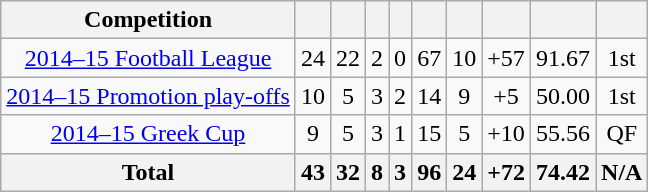<table class="wikitable" style="text-align:center">
<tr>
<th>Competition</th>
<th></th>
<th></th>
<th></th>
<th></th>
<th></th>
<th></th>
<th></th>
<th></th>
<th></th>
</tr>
<tr>
<td><a href='#'>2014–15 Football League</a></td>
<td>24</td>
<td>22</td>
<td>2</td>
<td>0</td>
<td>67</td>
<td>10</td>
<td>+57</td>
<td>91.67</td>
<td>1st</td>
</tr>
<tr>
<td><a href='#'>2014–15 Promotion play-offs</a></td>
<td>10</td>
<td>5</td>
<td>3</td>
<td>2</td>
<td>14</td>
<td>9</td>
<td>+5</td>
<td>50.00</td>
<td>1st</td>
</tr>
<tr>
<td><a href='#'>2014–15 Greek Cup</a></td>
<td>9</td>
<td>5</td>
<td>3</td>
<td>1</td>
<td>15</td>
<td>5</td>
<td>+10</td>
<td>55.56</td>
<td>QF</td>
</tr>
<tr>
<th>Total</th>
<th>43</th>
<th>32</th>
<th>8</th>
<th>3</th>
<th>96</th>
<th>24</th>
<th>+72</th>
<th>74.42</th>
<th>N/A</th>
</tr>
</table>
